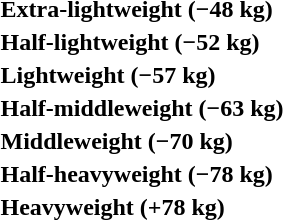<table>
<tr>
<th rowspan=2 style="text-align:left;">Extra-lightweight (−48 kg)</th>
<td rowspan=2></td>
<td rowspan=2></td>
<td></td>
</tr>
<tr>
<td></td>
</tr>
<tr>
<th rowspan=2 style="text-align:left;">Half-lightweight (−52 kg)</th>
<td rowspan=2></td>
<td rowspan=2></td>
<td></td>
</tr>
<tr>
<td></td>
</tr>
<tr>
<th rowspan=2 style="text-align:left;">Lightweight (−57 kg)</th>
<td rowspan=2></td>
<td rowspan=2></td>
<td></td>
</tr>
<tr>
<td></td>
</tr>
<tr>
<th rowspan=2 style="text-align:left;">Half-middleweight (−63 kg)</th>
<td rowspan=2></td>
<td rowspan=2></td>
<td></td>
</tr>
<tr>
<td></td>
</tr>
<tr>
<th rowspan=2 style="text-align:left;">Middleweight (−70 kg)</th>
<td rowspan=2></td>
<td rowspan=2></td>
<td></td>
</tr>
<tr>
<td></td>
</tr>
<tr>
<th rowspan=2 style="text-align:left;">Half-heavyweight (−78 kg)</th>
<td rowspan=2></td>
<td rowspan=2></td>
<td></td>
</tr>
<tr>
<td></td>
</tr>
<tr>
<th rowspan=2 style="text-align:left;">Heavyweight (+78 kg)</th>
<td rowspan=2></td>
<td rowspan=2></td>
<td></td>
</tr>
<tr>
<td></td>
</tr>
</table>
